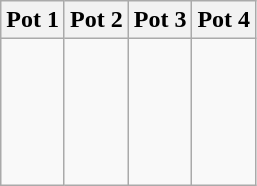<table class="wikitable">
<tr>
<th>Pot 1</th>
<th>Pot 2</th>
<th>Pot 3</th>
<th>Pot 4</th>
</tr>
<tr>
<td><br> <sup></sup><br>
<br>
<br>
</td>
<td><br><br>
<br>
<br>
</td>
<td><br><br>
<br>
<br>
<br></td>
<td><br><br>
<br>
<br>
</td>
</tr>
</table>
